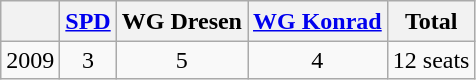<table class="wikitable" style="text-align:center">
<tr style="line-height:1.2">
<th> </th>
<th><a href='#'>SPD</a></th>
<th>WG Dresen</th>
<th><a href='#'>WG Konrad</a></th>
<th>Total</th>
</tr>
<tr>
<td>2009</td>
<td>3</td>
<td>5</td>
<td>4</td>
<td>12 seats</td>
</tr>
</table>
